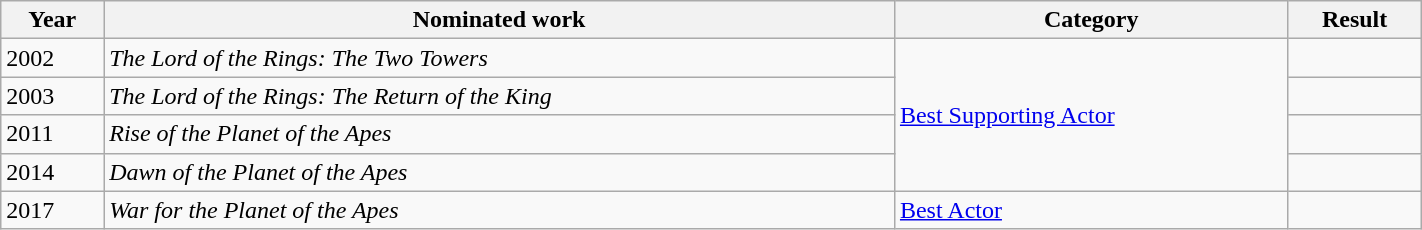<table width="75%" class="wikitable">
<tr>
<th>Year</th>
<th>Nominated work</th>
<th>Category</th>
<th>Result</th>
</tr>
<tr>
<td>2002</td>
<td><em>The Lord of the Rings: The Two Towers</em></td>
<td rowspan="4"><a href='#'>Best Supporting Actor</a></td>
<td></td>
</tr>
<tr>
<td>2003</td>
<td><em>The Lord of the Rings: The Return of the King</em></td>
<td></td>
</tr>
<tr>
<td>2011</td>
<td><em>Rise of the Planet of the Apes</em></td>
<td></td>
</tr>
<tr>
<td>2014</td>
<td><em>Dawn of the Planet of the Apes</em></td>
<td></td>
</tr>
<tr>
<td>2017</td>
<td><em>War for the Planet of the Apes</em></td>
<td><a href='#'>Best Actor</a></td>
<td></td>
</tr>
</table>
